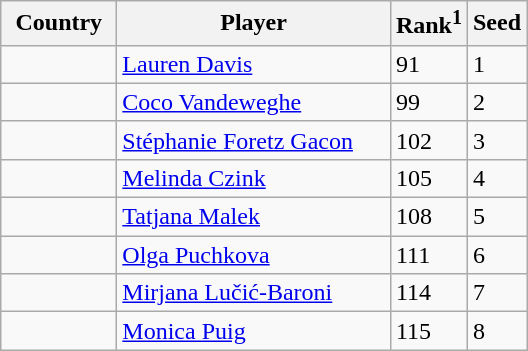<table class="sortable wikitable">
<tr>
<th width="70">Country</th>
<th width="175">Player</th>
<th>Rank<sup>1</sup></th>
<th>Seed</th>
</tr>
<tr>
<td></td>
<td><a href='#'>Lauren Davis</a></td>
<td>91</td>
<td>1</td>
</tr>
<tr>
<td></td>
<td><a href='#'>Coco Vandeweghe</a></td>
<td>99</td>
<td>2</td>
</tr>
<tr>
<td></td>
<td><a href='#'>Stéphanie Foretz Gacon</a></td>
<td>102</td>
<td>3</td>
</tr>
<tr>
<td></td>
<td><a href='#'>Melinda Czink</a></td>
<td>105</td>
<td>4</td>
</tr>
<tr>
<td></td>
<td><a href='#'>Tatjana Malek</a></td>
<td>108</td>
<td>5</td>
</tr>
<tr>
<td></td>
<td><a href='#'>Olga Puchkova</a></td>
<td>111</td>
<td>6</td>
</tr>
<tr>
<td></td>
<td><a href='#'>Mirjana Lučić-Baroni</a></td>
<td>114</td>
<td>7</td>
</tr>
<tr>
<td></td>
<td><a href='#'>Monica Puig</a></td>
<td>115</td>
<td>8</td>
</tr>
</table>
